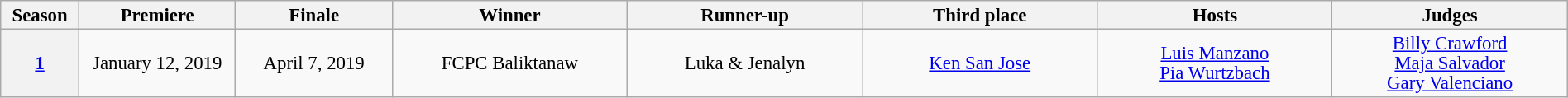<table class="wikitable" style="text-align:center; font-size:95%; line-height:16px;" width="100%">
<tr>
<th width="05%">Season</th>
<th width="10%">Premiere</th>
<th width="10%">Finale</th>
<th width="15%">Winner</th>
<th width="15%">Runner-up</th>
<th width="15%">Third place</th>
<th width="15%">Hosts</th>
<th width="15%">Judges</th>
</tr>
<tr>
<th><a href='#'>1</a></th>
<td>January 12, 2019</td>
<td>April 7, 2019</td>
<td>FCPC Baliktanaw</td>
<td>Luka & Jenalyn</td>
<td><a href='#'>Ken San Jose</a></td>
<td><a href='#'>Luis Manzano</a><br><a href='#'>Pia Wurtzbach</a></td>
<td><a href='#'>Billy Crawford</a><br><a href='#'>Maja Salvador</a><br><a href='#'>Gary Valenciano</a></td>
</tr>
</table>
